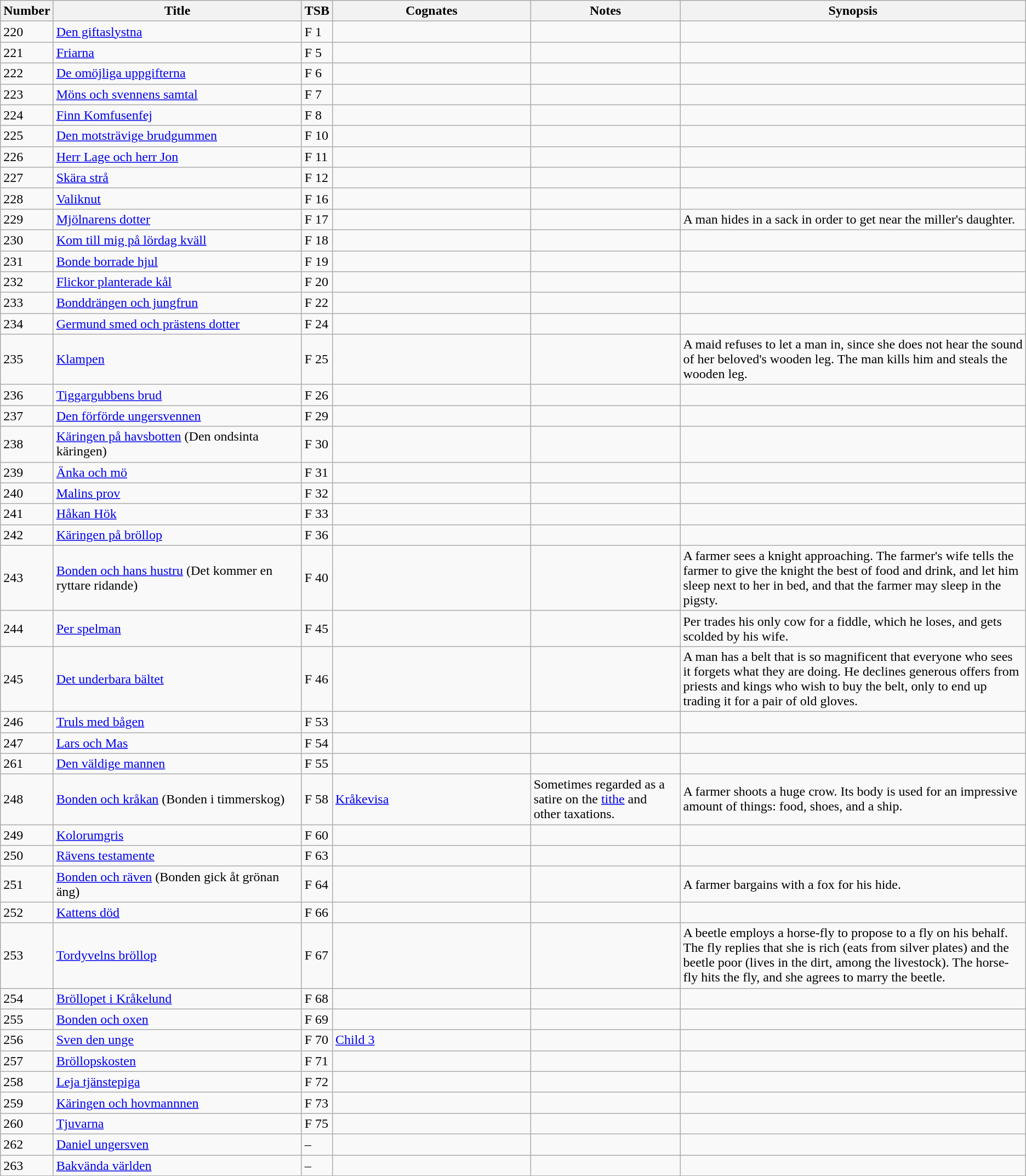<table class="wikitable sortable">
<tr>
<th scope="col" style="width: 2.5%;">Number</th>
<th scope="col" style="width: 25%;">Title</th>
<th scope="col" style="width: 2.5%;">TSB</th>
<th scope="col" style="width: 20%;">Cognates</th>
<th scope="col" style="width: 15%;">Notes</th>
<th scope="col" style="width: 35%;">Synopsis</th>
</tr>
<tr>
<td>220</td>
<td><a href='#'>Den giftaslystna</a></td>
<td>F 1</td>
<td></td>
<td></td>
<td></td>
</tr>
<tr>
<td>221</td>
<td><a href='#'>Friarna</a></td>
<td>F 5</td>
<td></td>
<td></td>
<td></td>
</tr>
<tr>
<td>222</td>
<td><a href='#'>De omöjliga uppgifterna</a></td>
<td>F 6</td>
<td></td>
<td></td>
<td></td>
</tr>
<tr>
<td>223</td>
<td><a href='#'>Möns och svennens samtal</a></td>
<td>F 7</td>
<td></td>
<td></td>
<td></td>
</tr>
<tr>
<td>224</td>
<td><a href='#'>Finn Komfusenfej</a></td>
<td>F 8</td>
<td></td>
<td></td>
<td></td>
</tr>
<tr>
<td>225</td>
<td><a href='#'>Den motsträvige brudgummen</a></td>
<td>F 10</td>
<td></td>
<td></td>
<td></td>
</tr>
<tr>
<td>226</td>
<td><a href='#'>Herr Lage och herr Jon</a></td>
<td>F 11</td>
<td></td>
<td></td>
<td></td>
</tr>
<tr>
<td>227</td>
<td><a href='#'>Skära strå</a></td>
<td>F 12</td>
<td></td>
<td></td>
<td></td>
</tr>
<tr>
<td>228</td>
<td><a href='#'>Valiknut</a></td>
<td>F 16</td>
<td></td>
<td></td>
<td></td>
</tr>
<tr>
<td>229</td>
<td><a href='#'>Mjölnarens dotter</a></td>
<td>F 17</td>
<td></td>
<td></td>
<td>A man hides in a sack in order to get near the miller's daughter.</td>
</tr>
<tr>
<td>230</td>
<td><a href='#'>Kom till mig på lördag kväll</a></td>
<td>F 18</td>
<td></td>
<td></td>
<td></td>
</tr>
<tr>
<td>231</td>
<td><a href='#'>Bonde borrade hjul</a></td>
<td>F 19</td>
<td></td>
<td></td>
<td></td>
</tr>
<tr>
<td>232</td>
<td><a href='#'>Flickor planterade kål</a></td>
<td>F 20</td>
<td></td>
<td></td>
<td></td>
</tr>
<tr>
<td>233</td>
<td><a href='#'>Bonddrängen och jungfrun</a></td>
<td>F 22</td>
<td></td>
<td></td>
<td></td>
</tr>
<tr>
<td>234</td>
<td><a href='#'>Germund smed och prästens dotter</a></td>
<td>F 24</td>
<td></td>
<td></td>
<td></td>
</tr>
<tr>
<td>235</td>
<td><a href='#'>Klampen</a></td>
<td>F 25</td>
<td></td>
<td></td>
<td>A maid refuses to let a man in, since she does not hear the sound of her beloved's wooden leg. The man kills him and steals the wooden leg.</td>
</tr>
<tr>
<td>236</td>
<td><a href='#'>Tiggargubbens brud</a></td>
<td>F 26</td>
<td></td>
<td></td>
<td></td>
</tr>
<tr>
<td>237</td>
<td><a href='#'>Den förförde ungersvennen</a></td>
<td>F 29</td>
<td></td>
<td></td>
<td></td>
</tr>
<tr>
<td>238</td>
<td><a href='#'>Käringen på havsbotten</a> (Den ondsinta käringen)</td>
<td>F 30</td>
<td></td>
<td></td>
<td></td>
</tr>
<tr>
<td>239</td>
<td><a href='#'>Änka och mö</a></td>
<td>F 31</td>
<td></td>
<td></td>
<td></td>
</tr>
<tr>
<td>240</td>
<td><a href='#'>Malins prov</a></td>
<td>F 32</td>
<td></td>
<td></td>
<td></td>
</tr>
<tr>
<td>241</td>
<td><a href='#'>Håkan Hök</a></td>
<td>F 33</td>
<td></td>
<td></td>
<td></td>
</tr>
<tr>
<td>242</td>
<td><a href='#'>Käringen på bröllop</a></td>
<td>F 36</td>
<td></td>
<td></td>
<td></td>
</tr>
<tr>
<td>243</td>
<td><a href='#'>Bonden och hans hustru</a> (Det kommer en ryttare ridande)</td>
<td>F 40</td>
<td></td>
<td></td>
<td>A farmer sees a knight approaching. The farmer's wife tells the farmer to give the knight the best of food and drink, and let him sleep next to her in bed, and that the farmer may sleep in the pigsty.</td>
</tr>
<tr>
<td>244</td>
<td><a href='#'>Per spelman</a></td>
<td>F 45</td>
<td></td>
<td></td>
<td>Per trades his only cow for a fiddle, which he loses, and gets scolded by his wife.</td>
</tr>
<tr>
<td>245</td>
<td><a href='#'>Det underbara bältet</a></td>
<td>F 46</td>
<td></td>
<td></td>
<td>A man has a belt that is so magnificent that everyone who sees it forgets what they are doing. He declines generous offers from priests and kings who wish to buy the belt, only to end up trading it for a pair of old gloves.</td>
</tr>
<tr>
<td>246</td>
<td><a href='#'>Truls med bågen</a></td>
<td>F 53</td>
<td></td>
<td></td>
<td></td>
</tr>
<tr>
<td>247</td>
<td><a href='#'>Lars och Mas</a></td>
<td>F 54</td>
<td></td>
<td></td>
<td></td>
</tr>
<tr>
<td>261</td>
<td><a href='#'>Den väldige mannen</a></td>
<td>F 55</td>
<td></td>
<td></td>
<td></td>
</tr>
<tr>
<td>248</td>
<td><a href='#'>Bonden och kråkan</a> (Bonden i timmerskog)</td>
<td>F 58</td>
<td><a href='#'>Kråkevisa</a></td>
<td>Sometimes regarded as a satire on the <a href='#'>tithe</a> and other taxations.</td>
<td>A farmer shoots a huge crow. Its body is used for an impressive amount of things: food, shoes, and a ship.</td>
</tr>
<tr>
<td>249</td>
<td><a href='#'>Kolorumgris</a></td>
<td>F 60</td>
<td></td>
<td></td>
<td></td>
</tr>
<tr>
<td>250</td>
<td><a href='#'>Rävens testamente</a></td>
<td>F 63</td>
<td></td>
<td></td>
<td></td>
</tr>
<tr>
<td>251</td>
<td><a href='#'>Bonden och räven</a> (Bonden gick åt grönan äng)</td>
<td>F 64</td>
<td></td>
<td></td>
<td>A farmer bargains with a fox for his hide.</td>
</tr>
<tr>
<td>252</td>
<td><a href='#'>Kattens död</a></td>
<td>F 66</td>
<td></td>
<td></td>
<td></td>
</tr>
<tr>
<td>253</td>
<td><a href='#'>Tordyvelns bröllop</a></td>
<td>F 67</td>
<td></td>
<td></td>
<td>A beetle employs a horse-fly to propose to a fly on his behalf. The fly replies that she is rich (eats from silver plates) and the beetle poor (lives in the dirt, among the livestock). The horse-fly hits the fly, and she agrees to marry the beetle.</td>
</tr>
<tr>
<td>254</td>
<td><a href='#'>Bröllopet i Kråkelund</a></td>
<td>F 68</td>
<td></td>
<td></td>
<td></td>
</tr>
<tr>
<td>255</td>
<td><a href='#'>Bonden och oxen</a></td>
<td>F 69</td>
<td></td>
<td></td>
<td></td>
</tr>
<tr>
<td>256</td>
<td><a href='#'>Sven den unge</a></td>
<td>F 70</td>
<td><a href='#'>Child 3</a></td>
<td></td>
<td></td>
</tr>
<tr>
<td>257</td>
<td><a href='#'>Bröllopskosten</a></td>
<td>F 71</td>
<td></td>
<td></td>
<td></td>
</tr>
<tr>
<td>258</td>
<td><a href='#'>Leja tjänstepiga</a></td>
<td>F 72</td>
<td></td>
<td></td>
<td></td>
</tr>
<tr>
<td>259</td>
<td><a href='#'>Käringen och hovmannnen</a></td>
<td>F 73</td>
<td></td>
<td></td>
<td></td>
</tr>
<tr>
<td>260</td>
<td><a href='#'>Tjuvarna</a></td>
<td>F 75</td>
<td></td>
<td></td>
<td></td>
</tr>
<tr>
<td>262</td>
<td><a href='#'>Daniel ungersven</a></td>
<td>–</td>
<td></td>
<td></td>
<td></td>
</tr>
<tr>
<td>263</td>
<td><a href='#'>Bakvända världen</a></td>
<td>–</td>
<td></td>
<td></td>
<td></td>
</tr>
</table>
